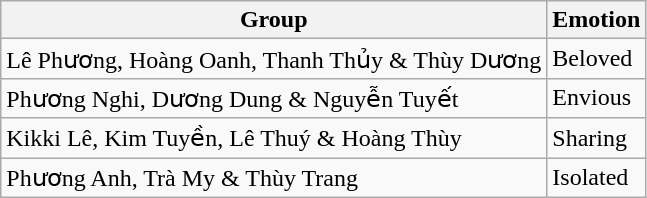<table class="wikitable">
<tr>
<th>Group</th>
<th>Emotion</th>
</tr>
<tr>
<td>Lê Phương, Hoàng Oanh, Thanh Thủy & Thùy Dương</td>
<td>Beloved</td>
</tr>
<tr>
<td>Phương Nghi, Dương Dung & Nguyễn Tuyết</td>
<td>Envious</td>
</tr>
<tr>
<td>Kikki Lê, Kim Tuyền, Lê Thuý & Hoàng Thùy</td>
<td>Sharing</td>
</tr>
<tr>
<td>Phương Anh, Trà My & Thùy Trang</td>
<td>Isolated</td>
</tr>
</table>
